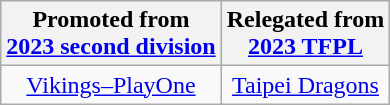<table class="wikitable">
<tr>
<th>Promoted from<br><a href='#'>2023 second division</a></th>
<th>Relegated from<br><a href='#'>2023 TFPL</a></th>
</tr>
<tr>
<td align=center><a href='#'>Vikings–PlayOne</a></td>
<td align=center><a href='#'>Taipei Dragons</a></td>
</tr>
</table>
